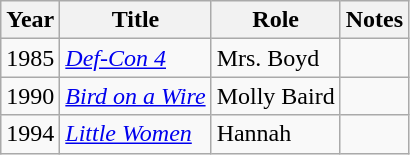<table class="wikitable sortable">
<tr>
<th>Year</th>
<th>Title</th>
<th>Role</th>
<th>Notes</th>
</tr>
<tr>
<td>1985</td>
<td><em><a href='#'>Def-Con 4</a></em></td>
<td>Mrs. Boyd</td>
<td></td>
</tr>
<tr>
<td>1990</td>
<td><a href='#'><em>Bird on a Wire</em></a></td>
<td>Molly Baird</td>
<td></td>
</tr>
<tr>
<td>1994</td>
<td><a href='#'><em>Little Women</em></a></td>
<td>Hannah</td>
<td></td>
</tr>
</table>
